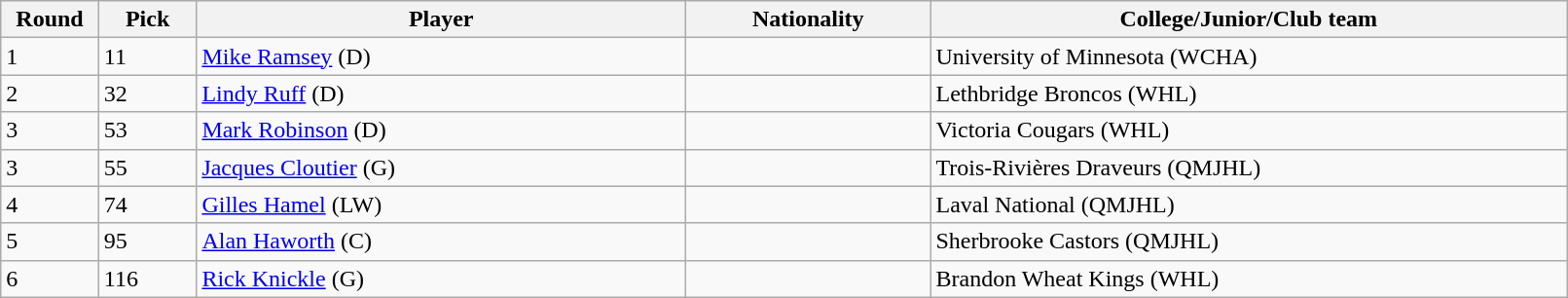<table class="wikitable">
<tr>
<th bgcolor="#DDDDFF" width="5%">Round</th>
<th bgcolor="#DDDDFF" width="5%">Pick</th>
<th bgcolor="#DDDDFF" width="25%">Player</th>
<th bgcolor="#DDDDFF" width="12.5%">Nationality</th>
<th bgcolor="#DDDDFF" width="32.5%">College/Junior/Club team</th>
</tr>
<tr>
<td>1</td>
<td>11</td>
<td><a href='#'>Mike Ramsey</a> (D)</td>
<td></td>
<td>University of Minnesota (WCHA)</td>
</tr>
<tr>
<td>2</td>
<td>32</td>
<td><a href='#'>Lindy Ruff</a> (D)</td>
<td></td>
<td>Lethbridge Broncos (WHL)</td>
</tr>
<tr>
<td>3</td>
<td>53</td>
<td><a href='#'>Mark Robinson</a> (D)</td>
<td></td>
<td>Victoria Cougars (WHL)</td>
</tr>
<tr>
<td>3</td>
<td>55</td>
<td><a href='#'>Jacques Cloutier</a> (G)</td>
<td></td>
<td>Trois-Rivières Draveurs (QMJHL)</td>
</tr>
<tr>
<td>4</td>
<td>74</td>
<td><a href='#'>Gilles Hamel</a> (LW)</td>
<td></td>
<td>Laval National (QMJHL)</td>
</tr>
<tr>
<td>5</td>
<td>95</td>
<td><a href='#'>Alan Haworth</a> (C)</td>
<td></td>
<td>Sherbrooke Castors (QMJHL)</td>
</tr>
<tr>
<td>6</td>
<td>116</td>
<td><a href='#'>Rick Knickle</a> (G)</td>
<td></td>
<td>Brandon Wheat Kings (WHL)</td>
</tr>
</table>
